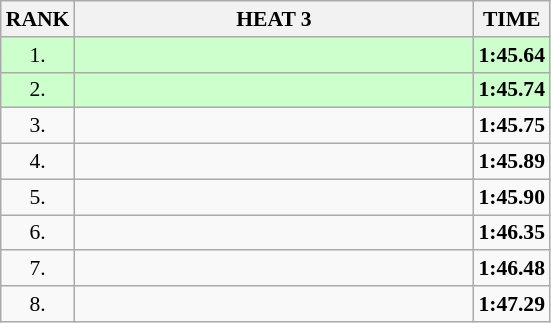<table class="wikitable" style="border-collapse: collapse; font-size: 90%;">
<tr>
<th>RANK</th>
<th align="left" style="width: 18em">HEAT 3</th>
<th>TIME</th>
</tr>
<tr style="background:#ccffcc;">
<td align="center">1.</td>
<td></td>
<td align="center"><strong>1:45.64</strong></td>
</tr>
<tr style="background:#ccffcc;">
<td align="center">2.</td>
<td></td>
<td align="center"><strong>1:45.74</strong></td>
</tr>
<tr>
<td align="center">3.</td>
<td></td>
<td align="center"><strong>1:45.75</strong></td>
</tr>
<tr>
<td align="center">4.</td>
<td></td>
<td align="center"><strong>1:45.89</strong></td>
</tr>
<tr>
<td align="center">5.</td>
<td></td>
<td align="center"><strong>1:45.90</strong></td>
</tr>
<tr>
<td align="center">6.</td>
<td></td>
<td align="center"><strong>1:46.35</strong></td>
</tr>
<tr>
<td align="center">7.</td>
<td></td>
<td align="center"><strong>1:46.48</strong></td>
</tr>
<tr>
<td align="center">8.</td>
<td></td>
<td align="center"><strong>1:47.29</strong></td>
</tr>
</table>
